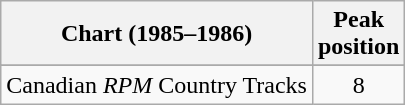<table class="wikitable sortable">
<tr>
<th align="left">Chart (1985–1986)</th>
<th align="center">Peak<br>position</th>
</tr>
<tr>
</tr>
<tr>
<td align="left">Canadian <em>RPM</em> Country Tracks</td>
<td align="center">8</td>
</tr>
</table>
